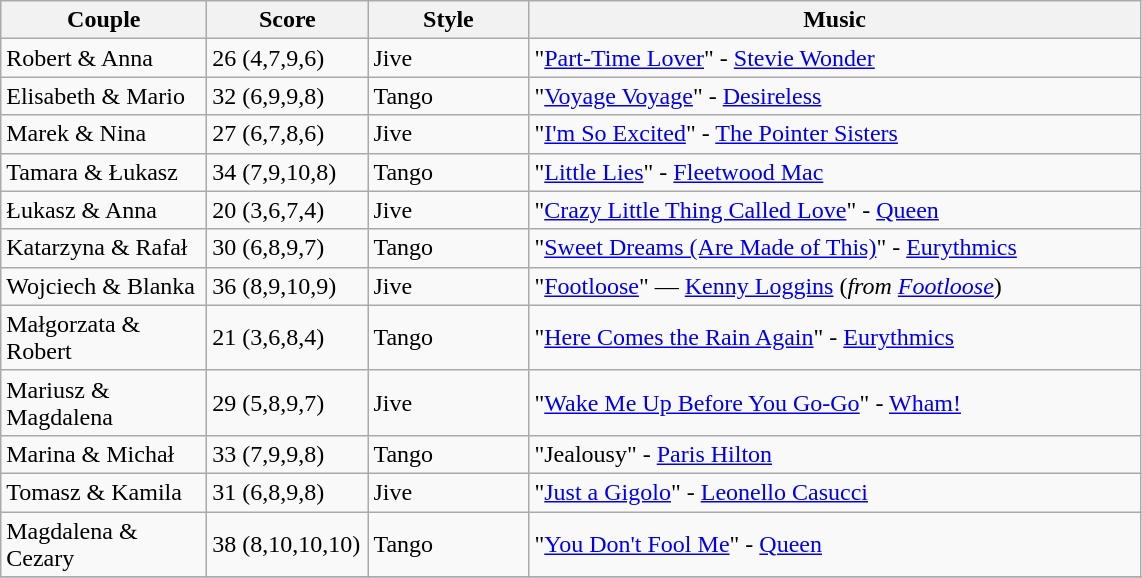<table class="wikitable">
<tr>
<th width="130">Couple</th>
<th width="100">Score</th>
<th width="100">Style</th>
<th width="400">Music</th>
</tr>
<tr>
<td>Robert & Anna</td>
<td>26 (4,7,9,6)</td>
<td>Jive</td>
<td>"<a href='#'>Part-Time Lover</a>" - <a href='#'>Stevie Wonder</a></td>
</tr>
<tr>
<td>Elisabeth & Mario</td>
<td>32 (6,9,9,8)</td>
<td>Tango</td>
<td>"<a href='#'>Voyage Voyage</a>" - <a href='#'>Desireless</a></td>
</tr>
<tr>
<td>Marek & Nina</td>
<td>27 (6,7,8,6)</td>
<td>Jive</td>
<td>"<a href='#'>I'm So Excited</a>" - <a href='#'>The Pointer Sisters</a></td>
</tr>
<tr>
<td>Tamara & Łukasz</td>
<td>34 (7,9,10,8)</td>
<td>Tango</td>
<td>"<a href='#'>Little Lies</a>" - <a href='#'>Fleetwood Mac</a></td>
</tr>
<tr>
<td>Łukasz & Anna</td>
<td>20 (3,6,7,4)</td>
<td>Jive</td>
<td>"<a href='#'>Crazy Little Thing Called Love</a>" - <a href='#'>Queen</a></td>
</tr>
<tr>
<td>Katarzyna & Rafał</td>
<td>30 (6,8,9,7)</td>
<td>Tango</td>
<td>"<a href='#'>Sweet Dreams (Are Made of This)</a>" - <a href='#'>Eurythmics</a></td>
</tr>
<tr>
<td>Wojciech & Blanka</td>
<td>36 (8,9,10,9)</td>
<td>Jive</td>
<td>"<a href='#'>Footloose</a>" — <a href='#'>Kenny Loggins</a> (<em>from <a href='#'>Footloose</a></em>)</td>
</tr>
<tr>
<td>Małgorzata & Robert</td>
<td>21 (3,6,8,4)</td>
<td>Tango</td>
<td>"<a href='#'>Here Comes the Rain Again</a>" - <a href='#'>Eurythmics</a></td>
</tr>
<tr>
<td>Mariusz & Magdalena</td>
<td>29 (5,8,9,7)</td>
<td>Jive</td>
<td>"<a href='#'>Wake Me Up Before You Go-Go</a>" - <a href='#'>Wham!</a></td>
</tr>
<tr>
<td>Marina & Michał</td>
<td>33 (7,9,9,8)</td>
<td>Tango</td>
<td>"Jealousy" - <a href='#'>Paris Hilton</a></td>
</tr>
<tr>
<td>Tomasz & Kamila</td>
<td>31 (6,8,9,8)</td>
<td>Jive</td>
<td>"<a href='#'>Just a Gigolo</a>" - <a href='#'>Leonello Casucci</a></td>
</tr>
<tr>
<td>Magdalena & Cezary</td>
<td>38 (8,10,10,10)</td>
<td>Tango</td>
<td>"<a href='#'>You Don't Fool Me</a>" - <a href='#'>Queen</a></td>
</tr>
<tr>
</tr>
</table>
